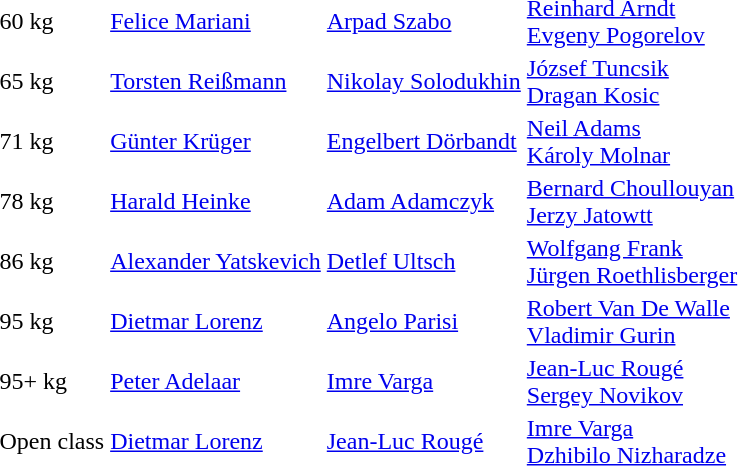<table>
<tr>
<td>60 kg</td>
<td><a href='#'>Felice Mariani</a></td>
<td><a href='#'>Arpad Szabo</a></td>
<td><a href='#'>Reinhard Arndt</a><br><a href='#'>Evgeny Pogorelov</a></td>
</tr>
<tr>
<td>65 kg</td>
<td><a href='#'>Torsten Reißmann</a></td>
<td><a href='#'>Nikolay Solodukhin</a></td>
<td><a href='#'>József Tuncsik</a><br><a href='#'>Dragan Kosic</a></td>
</tr>
<tr>
<td>71 kg</td>
<td><a href='#'>Günter Krüger</a></td>
<td><a href='#'>Engelbert Dörbandt</a></td>
<td><a href='#'>Neil Adams</a><br><a href='#'>Károly Molnar</a></td>
</tr>
<tr>
<td>78 kg</td>
<td><a href='#'>Harald Heinke</a></td>
<td><a href='#'>Adam Adamczyk</a></td>
<td><a href='#'>Bernard Choullouyan</a><br><a href='#'>Jerzy Jatowtt</a></td>
</tr>
<tr>
<td>86 kg</td>
<td><a href='#'>Alexander Yatskevich</a></td>
<td><a href='#'>Detlef Ultsch</a></td>
<td><a href='#'>Wolfgang Frank</a><br><a href='#'>Jürgen Roethlisberger</a></td>
</tr>
<tr>
<td>95 kg</td>
<td><a href='#'>Dietmar Lorenz</a></td>
<td><a href='#'>Angelo Parisi</a></td>
<td><a href='#'>Robert Van De Walle</a><br><a href='#'>Vladimir Gurin</a></td>
</tr>
<tr>
<td>95+ kg</td>
<td><a href='#'>Peter Adelaar</a></td>
<td><a href='#'>Imre Varga</a></td>
<td><a href='#'>Jean-Luc Rougé</a><br><a href='#'>Sergey Novikov</a></td>
</tr>
<tr>
<td>Open class</td>
<td><a href='#'>Dietmar Lorenz</a></td>
<td><a href='#'>Jean-Luc Rougé</a></td>
<td><a href='#'>Imre Varga</a><br><a href='#'>Dzhibilo Nizharadze</a></td>
</tr>
</table>
